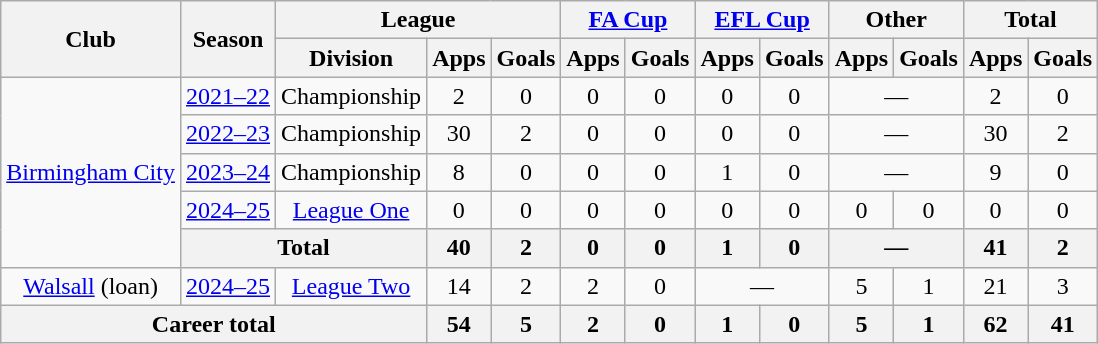<table class="wikitable" style=text-align:center>
<tr>
<th rowspan="2">Club</th>
<th rowspan="2">Season</th>
<th colspan="3">League</th>
<th colspan="2"><a href='#'>FA Cup</a></th>
<th colspan="2"><a href='#'>EFL Cup</a></th>
<th colspan="2">Other</th>
<th colspan="2">Total</th>
</tr>
<tr>
<th>Division</th>
<th>Apps</th>
<th>Goals</th>
<th>Apps</th>
<th>Goals</th>
<th>Apps</th>
<th>Goals</th>
<th>Apps</th>
<th>Goals</th>
<th>Apps</th>
<th>Goals</th>
</tr>
<tr>
<td rowspan="5"><a href='#'>Birmingham City</a></td>
<td><a href='#'>2021–22</a></td>
<td>Championship</td>
<td>2</td>
<td>0</td>
<td>0</td>
<td>0</td>
<td>0</td>
<td>0</td>
<td colspan="2">—</td>
<td>2</td>
<td>0</td>
</tr>
<tr>
<td><a href='#'>2022–23</a></td>
<td>Championship</td>
<td>30</td>
<td>2</td>
<td>0</td>
<td>0</td>
<td>0</td>
<td>0</td>
<td colspan="2">—</td>
<td>30</td>
<td>2</td>
</tr>
<tr>
<td><a href='#'>2023–24</a></td>
<td>Championship</td>
<td>8</td>
<td>0</td>
<td>0</td>
<td>0</td>
<td>1</td>
<td>0</td>
<td colspan="2">—</td>
<td>9</td>
<td>0</td>
</tr>
<tr>
<td><a href='#'>2024–25</a></td>
<td><a href='#'>League One</a></td>
<td>0</td>
<td>0</td>
<td>0</td>
<td>0</td>
<td>0</td>
<td>0</td>
<td>0</td>
<td>0</td>
<td>0</td>
<td>0</td>
</tr>
<tr>
<th colspan="2">Total</th>
<th>40</th>
<th>2</th>
<th>0</th>
<th>0</th>
<th>1</th>
<th>0</th>
<th colspan="2">—</th>
<th>41</th>
<th>2</th>
</tr>
<tr>
<td><a href='#'>Walsall</a> (loan)</td>
<td><a href='#'>2024–25</a></td>
<td><a href='#'>League Two</a></td>
<td>14</td>
<td>2</td>
<td>2</td>
<td>0</td>
<td colspan="2">—</td>
<td>5</td>
<td>1</td>
<td>21</td>
<td>3</td>
</tr>
<tr>
<th colspan="3">Career total</th>
<th>54</th>
<th>5</th>
<th>2</th>
<th>0</th>
<th>1</th>
<th>0</th>
<th>5</th>
<th>1</th>
<th>62</th>
<th>41</th>
</tr>
</table>
